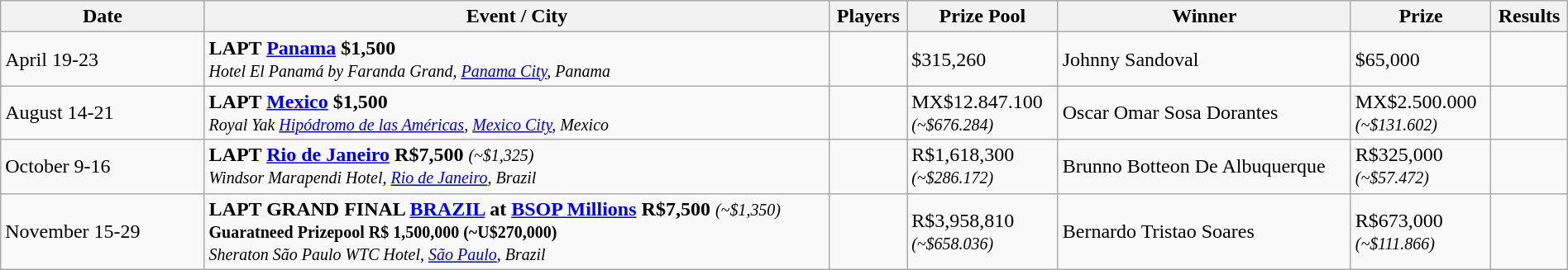<table class="wikitable" width="100%">
<tr>
<th width="13%">Date</th>
<th !width="19%">Event / City</th>
<th !width="11%">Players</th>
<th !width="12%">Prize Pool</th>
<th !width="22%">Winner</th>
<th !width="12%">Prize</th>
<th !width="11%">Results</th>
</tr>
<tr>
<td>April 19-23</td>
<td> <strong>LAPT <a href='#'>Panama</a> $1,500</strong><br><small><em>Hotel El Panamá by Faranda Grand, <a href='#'>Panama City</a>, Panama</em></small></td>
<td></td>
<td>$315,260</td>
<td> Johnny Sandoval</td>
<td>$65,000</td>
<td></td>
</tr>
<tr>
<td>August 14-21</td>
<td> <strong>LAPT <a href='#'>Mexico</a> $1,500</strong><br><small><em>Royal Yak <a href='#'>Hipódromo de las Américas</a>, <a href='#'>Mexico City</a>, Mexico</em></small></td>
<td></td>
<td>MX$12.847.100<br><small><em>(~$676.284)</em></small></td>
<td> Oscar Omar Sosa Dorantes </td>
<td>MX$2.500.000<br><small><em>(~$131.602)</em></small></td>
<td></td>
</tr>
<tr>
<td>October 9-16</td>
<td> <strong>LAPT <a href='#'>Rio de Janeiro</a> R$7,500</strong> <small><em>(~$1,325)</em></small><br><small><em>Windsor Marapendi Hotel, <a href='#'>Rio de Janeiro</a>, Brazil</em></small></td>
<td></td>
<td>R$1,618,300<br><small><em>(~$286.172)</em></small></td>
<td> Brunno Botteon De Albuquerque</td>
<td>R$325,000<br><small><em>(~$57.472)</em></small></td>
<td></td>
</tr>
<tr>
<td>November 15-29</td>
<td> <strong>LAPT GRAND FINAL <a href='#'>BRAZIL</a> at <a href='#'>BSOP Millions</a> R$7,500</strong> <small><em>(~$1,350)</em></small><br><small><strong>Guaratneed Prizepool R$ 1,500,000 (~U$270,000)</strong><br><em>Sheraton São Paulo WTC Hotel, <a href='#'>São Paulo</a>, Brazil</em></small></td>
<td></td>
<td>R$3,958,810<br><small><em>(~$658.036)</em></small></td>
<td> Bernardo Tristao Soares</td>
<td>R$673,000<br><small><em>(~$111.866)</em></small></td>
<td></td>
</tr>
</table>
